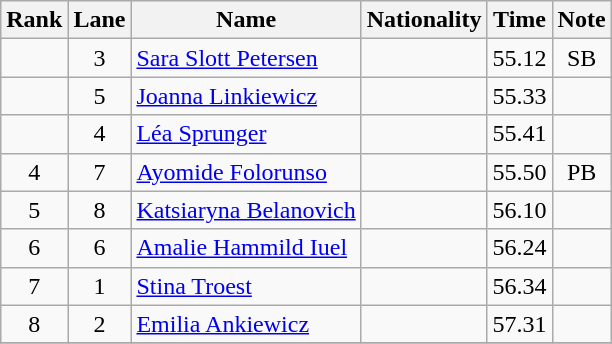<table class="wikitable sortable" style="text-align:center">
<tr>
<th>Rank</th>
<th>Lane</th>
<th>Name</th>
<th>Nationality</th>
<th>Time</th>
<th>Note</th>
</tr>
<tr>
<td></td>
<td>3</td>
<td align=left><a href='#'>Sara Slott Petersen</a></td>
<td align=left></td>
<td>55.12</td>
<td>SB</td>
</tr>
<tr>
<td></td>
<td>5</td>
<td align=left><a href='#'>Joanna Linkiewicz</a></td>
<td align=left></td>
<td>55.33</td>
<td></td>
</tr>
<tr>
<td></td>
<td>4</td>
<td align=left><a href='#'>Léa Sprunger</a></td>
<td align=left></td>
<td>55.41</td>
<td></td>
</tr>
<tr>
<td>4</td>
<td>7</td>
<td align=left><a href='#'>Ayomide Folorunso</a></td>
<td align=left></td>
<td>55.50</td>
<td>PB</td>
</tr>
<tr>
<td>5</td>
<td>8</td>
<td align=left><a href='#'>Katsiaryna Belanovich</a></td>
<td align=left></td>
<td>56.10</td>
<td></td>
</tr>
<tr>
<td>6</td>
<td>6</td>
<td align=left><a href='#'>Amalie Hammild Iuel</a></td>
<td align=left></td>
<td>56.24</td>
<td></td>
</tr>
<tr>
<td>7</td>
<td>1</td>
<td align=left><a href='#'>Stina Troest</a></td>
<td align=left></td>
<td>56.34</td>
<td></td>
</tr>
<tr>
<td>8</td>
<td>2</td>
<td align=left><a href='#'>Emilia Ankiewicz</a></td>
<td align=left></td>
<td>57.31</td>
<td></td>
</tr>
<tr>
</tr>
</table>
